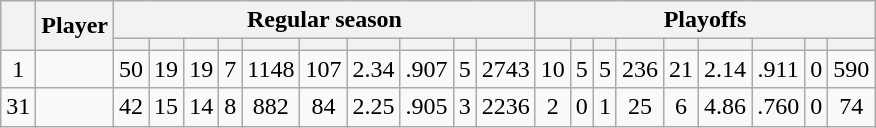<table class="wikitable plainrowheaders" style="text-align:center;">
<tr>
<th scope="col" rowspan="2"></th>
<th scope="col" rowspan="2">Player</th>
<th scope=colgroup colspan=10>Regular season</th>
<th scope=colgroup colspan=9>Playoffs</th>
</tr>
<tr>
<th scope="col"></th>
<th scope="col"></th>
<th scope="col"></th>
<th scope="col"></th>
<th scope="col"></th>
<th scope="col"></th>
<th scope="col"></th>
<th scope="col"></th>
<th scope="col"></th>
<th scope="col"></th>
<th scope="col"></th>
<th scope="col"></th>
<th scope="col"></th>
<th scope="col"></th>
<th scope="col"></th>
<th scope="col"></th>
<th scope="col"></th>
<th scope="col"></th>
<th scope="col"></th>
</tr>
<tr>
<td scope="row">1</td>
<td align="left"></td>
<td>50</td>
<td>19</td>
<td>19</td>
<td>7</td>
<td>1148</td>
<td>107</td>
<td>2.34</td>
<td>.907</td>
<td>5</td>
<td>2743</td>
<td>10</td>
<td>5</td>
<td>5</td>
<td>236</td>
<td>21</td>
<td>2.14</td>
<td>.911</td>
<td>0</td>
<td>590</td>
</tr>
<tr>
<td scope="row">31</td>
<td align="left"></td>
<td>42</td>
<td>15</td>
<td>14</td>
<td>8</td>
<td>882</td>
<td>84</td>
<td>2.25</td>
<td>.905</td>
<td>3</td>
<td>2236</td>
<td>2</td>
<td>0</td>
<td>1</td>
<td>25</td>
<td>6</td>
<td>4.86</td>
<td>.760</td>
<td>0</td>
<td>74</td>
</tr>
</table>
